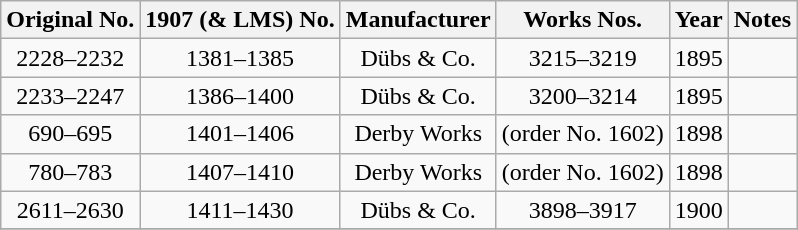<table class=wikitable style=text-align:center>
<tr>
<th>Original No.</th>
<th>1907 (& LMS) No.</th>
<th>Manufacturer</th>
<th>Works Nos.</th>
<th>Year</th>
<th>Notes</th>
</tr>
<tr>
<td>2228–2232</td>
<td>1381–1385</td>
<td>Dübs & Co.</td>
<td>3215–3219</td>
<td>1895</td>
<td align=left></td>
</tr>
<tr>
<td>2233–2247</td>
<td>1386–1400</td>
<td>Dübs & Co.</td>
<td>3200–3214</td>
<td>1895</td>
<td align=left></td>
</tr>
<tr>
<td>690–695</td>
<td>1401–1406</td>
<td>Derby Works</td>
<td>(order No. 1602)</td>
<td>1898</td>
<td align=left></td>
</tr>
<tr>
<td>780–783</td>
<td>1407–1410</td>
<td>Derby Works</td>
<td>(order No. 1602)</td>
<td>1898</td>
<td align=left></td>
</tr>
<tr>
<td>2611–2630</td>
<td>1411–1430</td>
<td>Dübs & Co.</td>
<td>3898–3917</td>
<td>1900</td>
<td align=left></td>
</tr>
<tr>
</tr>
</table>
